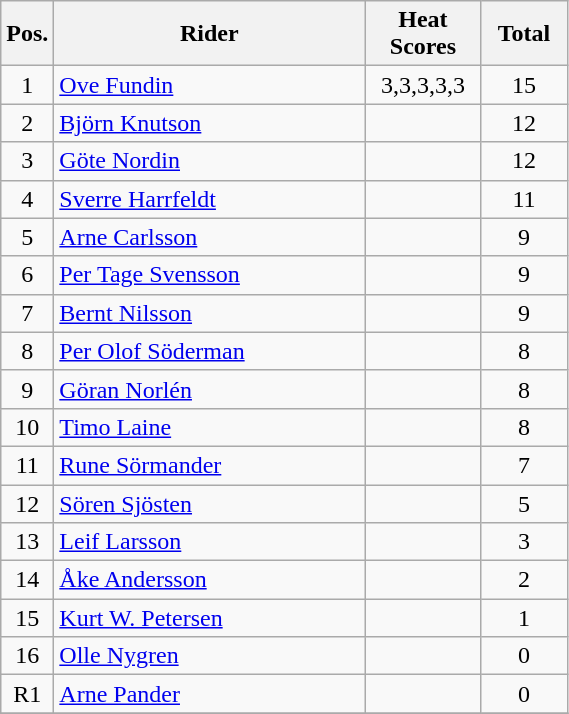<table class=wikitable>
<tr>
<th width=25px>Pos.</th>
<th width=200px>Rider</th>
<th width=70px>Heat Scores</th>
<th width=50px>Total</th>
</tr>
<tr align=center >
<td>1</td>
<td align=left> <a href='#'>Ove Fundin</a></td>
<td>3,3,3,3,3</td>
<td>15</td>
</tr>
<tr align=center >
<td>2</td>
<td align=left> <a href='#'>Björn Knutson</a></td>
<td></td>
<td>12</td>
</tr>
<tr align=center >
<td>3</td>
<td align=left> <a href='#'>Göte Nordin</a></td>
<td></td>
<td>12</td>
</tr>
<tr align=center >
<td>4</td>
<td align=left> <a href='#'>Sverre Harrfeldt</a></td>
<td></td>
<td>11</td>
</tr>
<tr align=center >
<td>5</td>
<td align=left> <a href='#'>Arne Carlsson</a></td>
<td></td>
<td>9</td>
</tr>
<tr align=center >
<td>6</td>
<td align=left> <a href='#'>Per Tage Svensson</a></td>
<td></td>
<td>9</td>
</tr>
<tr align=center >
<td>7</td>
<td align=left> <a href='#'>Bernt Nilsson</a></td>
<td></td>
<td>9</td>
</tr>
<tr align=center >
<td>8</td>
<td align=left> <a href='#'>Per Olof Söderman</a></td>
<td></td>
<td>8</td>
</tr>
<tr align=center>
<td>9</td>
<td align=left> <a href='#'>Göran Norlén</a></td>
<td></td>
<td>8</td>
</tr>
<tr align=center>
<td>10</td>
<td align=left> <a href='#'>Timo Laine</a></td>
<td></td>
<td>8</td>
</tr>
<tr align=center>
<td>11</td>
<td align=left> <a href='#'>Rune Sörmander</a></td>
<td></td>
<td>7</td>
</tr>
<tr align=center>
<td>12</td>
<td align=left> <a href='#'>Sören Sjösten</a></td>
<td></td>
<td>5</td>
</tr>
<tr align=center>
<td>13</td>
<td align=left> <a href='#'>Leif Larsson</a></td>
<td></td>
<td>3</td>
</tr>
<tr align=center>
<td>14</td>
<td align=left> <a href='#'>Åke Andersson</a></td>
<td></td>
<td>2</td>
</tr>
<tr align=center>
<td>15</td>
<td align=left> <a href='#'>Kurt W. Petersen</a></td>
<td></td>
<td>1</td>
</tr>
<tr align=center>
<td>16</td>
<td align=left> <a href='#'>Olle Nygren</a></td>
<td></td>
<td>0</td>
</tr>
<tr align=center>
<td>R1</td>
<td align=left> <a href='#'>Arne Pander</a></td>
<td></td>
<td>0</td>
</tr>
<tr align=center>
</tr>
</table>
